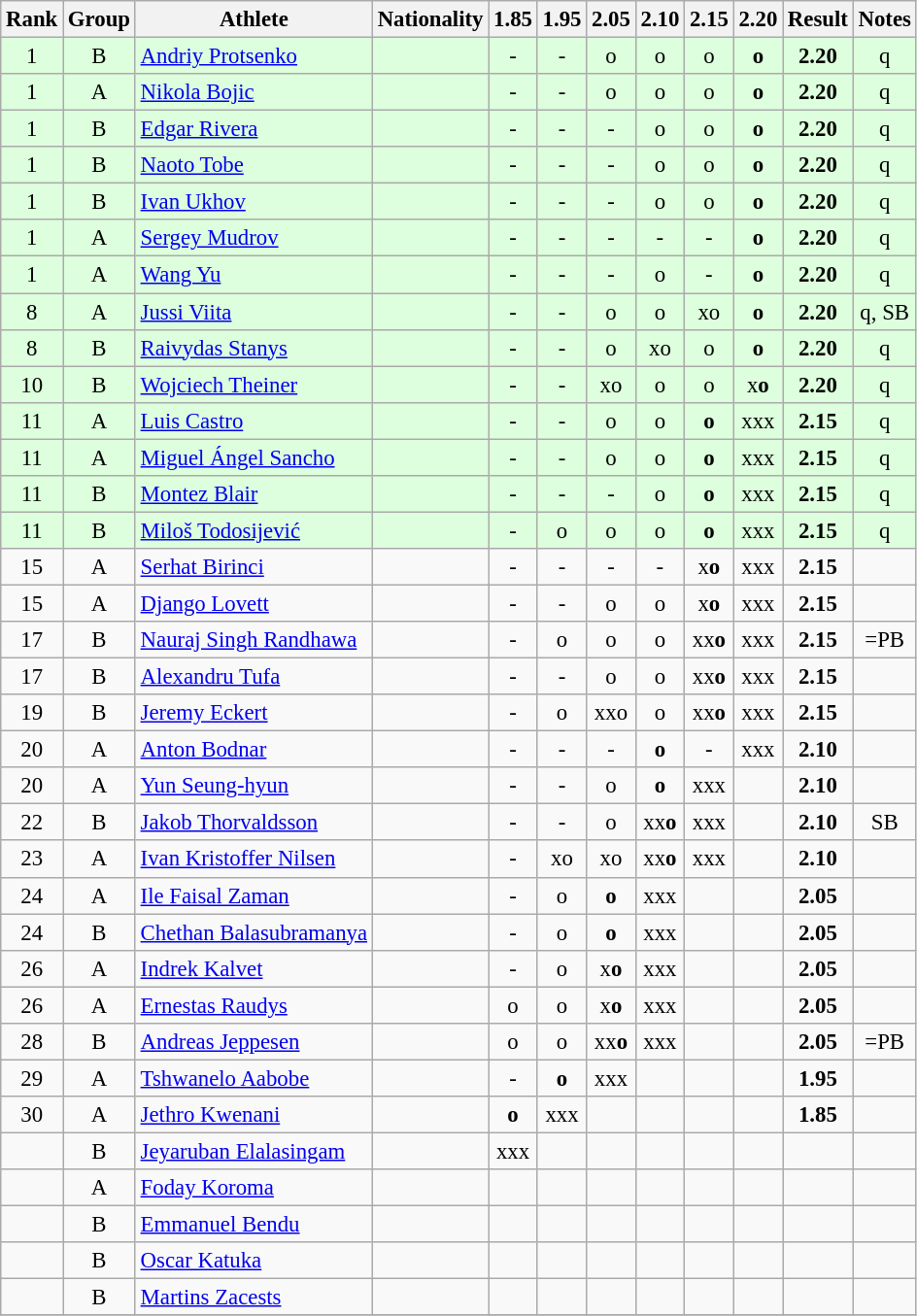<table class="wikitable sortable" style="text-align:center;font-size:95%">
<tr>
<th>Rank</th>
<th>Group</th>
<th>Athlete</th>
<th>Nationality</th>
<th>1.85</th>
<th>1.95</th>
<th>2.05</th>
<th>2.10</th>
<th>2.15</th>
<th>2.20</th>
<th>Result</th>
<th>Notes</th>
</tr>
<tr bgcolor=ddffdd>
<td>1</td>
<td>B</td>
<td align="left"><a href='#'>Andriy Protsenko</a></td>
<td align=left></td>
<td>-</td>
<td>-</td>
<td>o</td>
<td>o</td>
<td>o</td>
<td><strong>o </strong></td>
<td><strong>2.20</strong></td>
<td>q</td>
</tr>
<tr bgcolor=ddffdd>
<td>1</td>
<td>A</td>
<td align="left"><a href='#'>Nikola Bojic</a></td>
<td align=left></td>
<td>-</td>
<td>-</td>
<td>o</td>
<td>o</td>
<td>o</td>
<td><strong>o </strong></td>
<td><strong>2.20</strong></td>
<td>q</td>
</tr>
<tr bgcolor=ddffdd>
<td>1</td>
<td>B</td>
<td align="left"><a href='#'>Edgar Rivera</a></td>
<td align=left></td>
<td>-</td>
<td>-</td>
<td>-</td>
<td>o</td>
<td>o</td>
<td><strong>o </strong></td>
<td><strong>2.20</strong></td>
<td>q</td>
</tr>
<tr bgcolor=ddffdd>
<td>1</td>
<td>B</td>
<td align="left"><a href='#'>Naoto Tobe</a></td>
<td align=left></td>
<td>-</td>
<td>-</td>
<td>-</td>
<td>o</td>
<td>o</td>
<td><strong>o </strong></td>
<td><strong>2.20</strong></td>
<td>q</td>
</tr>
<tr bgcolor=ddffdd>
<td>1</td>
<td>B</td>
<td align="left"><a href='#'>Ivan Ukhov</a></td>
<td align=left></td>
<td>-</td>
<td>-</td>
<td>-</td>
<td>o</td>
<td>o</td>
<td><strong>o </strong></td>
<td><strong>2.20</strong></td>
<td>q</td>
</tr>
<tr bgcolor=ddffdd>
<td>1</td>
<td>A</td>
<td align="left"><a href='#'>Sergey Mudrov</a></td>
<td align=left></td>
<td>-</td>
<td>-</td>
<td>-</td>
<td>-</td>
<td>-</td>
<td><strong>o </strong></td>
<td><strong>2.20</strong></td>
<td>q</td>
</tr>
<tr bgcolor=ddffdd>
<td>1</td>
<td>A</td>
<td align="left"><a href='#'>Wang Yu</a></td>
<td align=left></td>
<td>-</td>
<td>-</td>
<td>-</td>
<td>o</td>
<td>-</td>
<td><strong>o </strong></td>
<td><strong>2.20</strong></td>
<td>q</td>
</tr>
<tr bgcolor=ddffdd>
<td>8</td>
<td>A</td>
<td align="left"><a href='#'>Jussi Viita</a></td>
<td align=left></td>
<td>-</td>
<td>-</td>
<td>o</td>
<td>o</td>
<td>xo</td>
<td><strong>o </strong></td>
<td><strong>2.20</strong></td>
<td>q, SB</td>
</tr>
<tr bgcolor=ddffdd>
<td>8</td>
<td>B</td>
<td align="left"><a href='#'>Raivydas Stanys</a></td>
<td align=left></td>
<td>-</td>
<td>-</td>
<td>o</td>
<td>xo</td>
<td>o</td>
<td><strong>o </strong></td>
<td><strong>2.20</strong></td>
<td>q</td>
</tr>
<tr bgcolor=ddffdd>
<td>10</td>
<td>B</td>
<td align="left"><a href='#'>Wojciech Theiner</a></td>
<td align=left></td>
<td>-</td>
<td>-</td>
<td>xo</td>
<td>o</td>
<td>o</td>
<td>x<strong>o</strong></td>
<td><strong>2.20</strong></td>
<td>q</td>
</tr>
<tr bgcolor=ddffdd>
<td>11</td>
<td>A</td>
<td align="left"><a href='#'>Luis Castro</a></td>
<td align=left></td>
<td>-</td>
<td>-</td>
<td>o</td>
<td>o</td>
<td><strong>o </strong></td>
<td>xxx</td>
<td><strong>2.15</strong></td>
<td>q</td>
</tr>
<tr bgcolor=ddffdd>
<td>11</td>
<td>A</td>
<td align="left"><a href='#'>Miguel Ángel Sancho</a></td>
<td align=left></td>
<td>-</td>
<td>-</td>
<td>o</td>
<td>o</td>
<td><strong>o </strong></td>
<td>xxx</td>
<td><strong>2.15</strong></td>
<td>q</td>
</tr>
<tr bgcolor=ddffdd>
<td>11</td>
<td>B</td>
<td align="left"><a href='#'>Montez Blair</a></td>
<td align=left></td>
<td>-</td>
<td>-</td>
<td>-</td>
<td>o</td>
<td><strong>o </strong></td>
<td>xxx</td>
<td><strong>2.15</strong></td>
<td>q</td>
</tr>
<tr bgcolor=ddffdd>
<td>11</td>
<td>B</td>
<td align="left"><a href='#'>Miloš Todosijević</a></td>
<td align=left></td>
<td>-</td>
<td>o</td>
<td>o</td>
<td>o</td>
<td><strong>o </strong></td>
<td>xxx</td>
<td><strong>2.15</strong></td>
<td>q</td>
</tr>
<tr>
<td>15</td>
<td>A</td>
<td align="left"><a href='#'>Serhat Birinci</a></td>
<td align=left></td>
<td>-</td>
<td>-</td>
<td>-</td>
<td>-</td>
<td>x<strong>o</strong></td>
<td>xxx</td>
<td><strong>2.15</strong></td>
<td></td>
</tr>
<tr>
<td>15</td>
<td>A</td>
<td align="left"><a href='#'>Django Lovett</a></td>
<td align=left></td>
<td>-</td>
<td>-</td>
<td>o</td>
<td>o</td>
<td>x<strong>o </strong></td>
<td>xxx</td>
<td><strong>2.15</strong></td>
<td></td>
</tr>
<tr>
<td>17</td>
<td>B</td>
<td align="left"><a href='#'>Nauraj Singh Randhawa</a></td>
<td align=left></td>
<td>-</td>
<td>o</td>
<td>o</td>
<td>o</td>
<td>xx<strong>o</strong></td>
<td>xxx</td>
<td><strong>2.15</strong></td>
<td>=PB</td>
</tr>
<tr>
<td>17</td>
<td>B</td>
<td align="left"><a href='#'>Alexandru Tufa</a></td>
<td align=left></td>
<td>-</td>
<td>-</td>
<td>o</td>
<td>o</td>
<td>xx<strong>o</strong></td>
<td>xxx</td>
<td><strong>2.15</strong></td>
<td></td>
</tr>
<tr>
<td>19</td>
<td>B</td>
<td align="left"><a href='#'>Jeremy Eckert</a></td>
<td align=left></td>
<td>-</td>
<td>o</td>
<td>xxo</td>
<td>o</td>
<td>xx<strong>o</strong></td>
<td>xxx</td>
<td><strong>2.15</strong></td>
<td></td>
</tr>
<tr>
<td>20</td>
<td>A</td>
<td align="left"><a href='#'>Anton Bodnar</a></td>
<td align=left></td>
<td>-</td>
<td>-</td>
<td>-</td>
<td><strong>o </strong></td>
<td>-</td>
<td>xxx</td>
<td><strong>2.10</strong></td>
<td></td>
</tr>
<tr>
<td>20</td>
<td>A</td>
<td align="left"><a href='#'>Yun Seung-hyun</a></td>
<td align=left></td>
<td>-</td>
<td>-</td>
<td>o</td>
<td><strong>o </strong></td>
<td>xxx</td>
<td></td>
<td><strong>2.10</strong></td>
<td></td>
</tr>
<tr>
<td>22</td>
<td>B</td>
<td align="left"><a href='#'>Jakob Thorvaldsson</a></td>
<td align=left></td>
<td>-</td>
<td>-</td>
<td>o</td>
<td>xx<strong>o</strong></td>
<td>xxx</td>
<td></td>
<td><strong>2.10</strong></td>
<td>SB</td>
</tr>
<tr>
<td>23</td>
<td>A</td>
<td align="left"><a href='#'>Ivan Kristoffer Nilsen</a></td>
<td align=left></td>
<td>-</td>
<td>xo</td>
<td>xo</td>
<td>xx<strong>o</strong></td>
<td>xxx</td>
<td></td>
<td><strong>2.10</strong></td>
<td></td>
</tr>
<tr>
<td>24</td>
<td>A</td>
<td align="left"><a href='#'>Ile Faisal Zaman</a></td>
<td align=left></td>
<td>-</td>
<td>o</td>
<td><strong>o </strong></td>
<td>xxx</td>
<td></td>
<td></td>
<td><strong>2.05</strong></td>
<td></td>
</tr>
<tr>
<td>24</td>
<td>B</td>
<td align="left"><a href='#'>Chethan Balasubramanya</a></td>
<td align=left></td>
<td>-</td>
<td>o</td>
<td><strong>o </strong></td>
<td>xxx</td>
<td></td>
<td></td>
<td><strong>2.05</strong></td>
<td></td>
</tr>
<tr>
<td>26</td>
<td>A</td>
<td align="left"><a href='#'>Indrek Kalvet</a></td>
<td align=left></td>
<td>-</td>
<td>o</td>
<td>x<strong>o</strong></td>
<td>xxx</td>
<td></td>
<td></td>
<td><strong>2.05</strong></td>
<td></td>
</tr>
<tr>
<td>26</td>
<td>A</td>
<td align="left"><a href='#'>Ernestas Raudys</a></td>
<td align=left></td>
<td>o</td>
<td>o</td>
<td>x<strong>o</strong></td>
<td>xxx</td>
<td></td>
<td></td>
<td><strong>2.05</strong></td>
<td></td>
</tr>
<tr>
<td>28</td>
<td>B</td>
<td align="left"><a href='#'>Andreas Jeppesen</a></td>
<td align=left></td>
<td>o</td>
<td>o</td>
<td>xx<strong>o</strong></td>
<td>xxx</td>
<td></td>
<td></td>
<td><strong>2.05</strong></td>
<td>=PB</td>
</tr>
<tr>
<td>29</td>
<td>A</td>
<td align="left"><a href='#'>Tshwanelo Aabobe</a></td>
<td align=left></td>
<td>-</td>
<td><strong>o </strong></td>
<td>xxx</td>
<td></td>
<td></td>
<td></td>
<td><strong>1.95</strong></td>
<td></td>
</tr>
<tr>
<td>30</td>
<td>A</td>
<td align="left"><a href='#'>Jethro Kwenani</a></td>
<td align=left></td>
<td><strong>o </strong></td>
<td>xxx</td>
<td></td>
<td></td>
<td></td>
<td></td>
<td><strong>1.85</strong></td>
<td></td>
</tr>
<tr>
<td></td>
<td>B</td>
<td align="left"><a href='#'>Jeyaruban Elalasingam</a></td>
<td align=left></td>
<td>xxx</td>
<td></td>
<td></td>
<td></td>
<td></td>
<td></td>
<td><strong></strong></td>
<td></td>
</tr>
<tr>
<td></td>
<td>A</td>
<td align="left"><a href='#'>Foday Koroma</a></td>
<td align=left></td>
<td></td>
<td></td>
<td></td>
<td></td>
<td></td>
<td></td>
<td><strong></strong></td>
<td></td>
</tr>
<tr>
<td></td>
<td>B</td>
<td align="left"><a href='#'>Emmanuel Bendu</a></td>
<td align=left></td>
<td></td>
<td></td>
<td></td>
<td></td>
<td></td>
<td></td>
<td><strong></strong></td>
<td></td>
</tr>
<tr>
<td></td>
<td>B</td>
<td align="left"><a href='#'>Oscar Katuka</a></td>
<td align=left></td>
<td></td>
<td></td>
<td></td>
<td></td>
<td></td>
<td></td>
<td><strong></strong></td>
<td></td>
</tr>
<tr>
<td></td>
<td>B</td>
<td align="left"><a href='#'>Martins Zacests</a></td>
<td align=left></td>
<td></td>
<td></td>
<td></td>
<td></td>
<td></td>
<td></td>
<td><strong></strong></td>
<td></td>
</tr>
<tr>
</tr>
</table>
